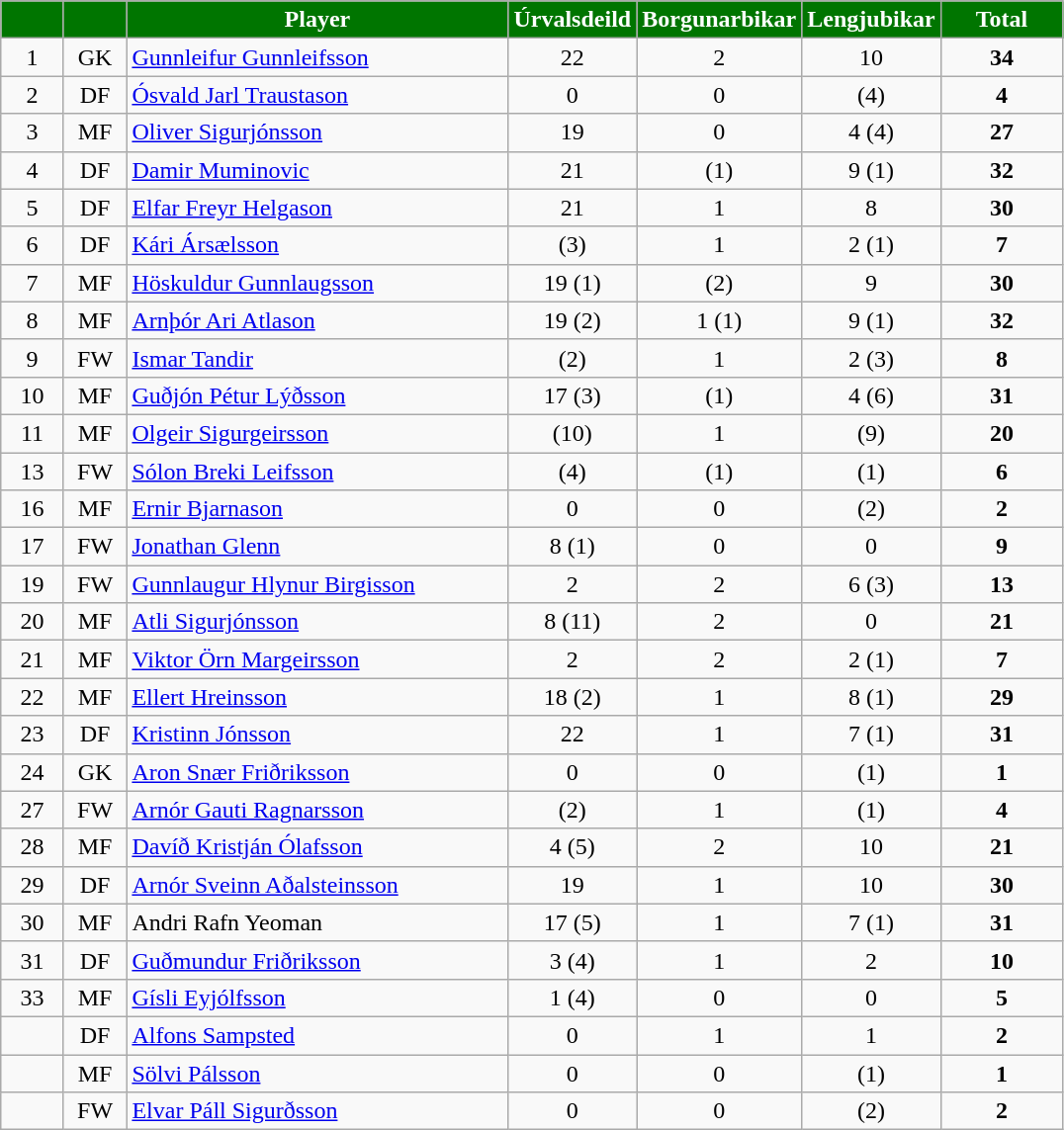<table class="wikitable" style="text-align:center;">
<tr>
<th style="background:#007500; color:white; width:35px;"></th>
<th style="background:#007500; color:white; width:35px;"></th>
<th style="background:#007500; color:white; width:250px;">Player</th>
<th style="background:#007500; color:white; width:75px;">Úrvalsdeild</th>
<th style="background:#007500; color:white; width:75px;">Borgunarbikar</th>
<th style="background:#007500; color:white; width:75px;">Lengjubikar</th>
<th style="background:#007500; color:white; width:75px;"><strong>Total</strong></th>
</tr>
<tr>
<td>1</td>
<td>GK</td>
<td align=left> <a href='#'>Gunnleifur Gunnleifsson</a></td>
<td>22</td>
<td>2</td>
<td>10</td>
<td><strong>34</strong></td>
</tr>
<tr>
<td>2</td>
<td>DF</td>
<td align=left> <a href='#'>Ósvald Jarl Traustason</a></td>
<td>0</td>
<td>0</td>
<td>(4)</td>
<td><strong>4</strong></td>
</tr>
<tr>
<td>3</td>
<td>MF</td>
<td align=left> <a href='#'>Oliver Sigurjónsson</a></td>
<td>19</td>
<td>0</td>
<td>4 (4)</td>
<td><strong>27</strong></td>
</tr>
<tr>
<td>4</td>
<td>DF</td>
<td align=left> <a href='#'>Damir Muminovic</a></td>
<td>21</td>
<td>(1)</td>
<td>9 (1)</td>
<td><strong>32</strong></td>
</tr>
<tr>
<td>5</td>
<td>DF</td>
<td align=left> <a href='#'>Elfar Freyr Helgason</a></td>
<td>21</td>
<td>1</td>
<td>8</td>
<td><strong>30</strong></td>
</tr>
<tr>
<td>6</td>
<td>DF</td>
<td align=left> <a href='#'>Kári Ársælsson</a></td>
<td>(3)</td>
<td>1</td>
<td>2 (1)</td>
<td><strong>7</strong></td>
</tr>
<tr>
<td>7</td>
<td>MF</td>
<td align=left> <a href='#'>Höskuldur Gunnlaugsson</a></td>
<td>19 (1)</td>
<td>(2)</td>
<td>9</td>
<td><strong>30</strong></td>
</tr>
<tr>
<td>8</td>
<td>MF</td>
<td align=left> <a href='#'>Arnþór Ari Atlason</a></td>
<td>19 (2)</td>
<td>1 (1)</td>
<td>9 (1)</td>
<td><strong>32</strong></td>
</tr>
<tr>
<td>9</td>
<td>FW</td>
<td align=left> <a href='#'>Ismar Tandir</a></td>
<td>(2)</td>
<td>1</td>
<td>2 (3)</td>
<td><strong>8</strong></td>
</tr>
<tr>
<td>10</td>
<td>MF</td>
<td align=left> <a href='#'>Guðjón Pétur Lýðsson</a></td>
<td>17 (3)</td>
<td>(1)</td>
<td>4 (6)</td>
<td><strong>31</strong></td>
</tr>
<tr>
<td>11</td>
<td>MF</td>
<td align=left> <a href='#'>Olgeir Sigurgeirsson</a></td>
<td>(10)</td>
<td>1</td>
<td>(9)</td>
<td><strong>20</strong></td>
</tr>
<tr>
<td>13</td>
<td>FW</td>
<td align=left> <a href='#'>Sólon Breki Leifsson</a></td>
<td>(4)</td>
<td>(1)</td>
<td>(1)</td>
<td><strong>6</strong></td>
</tr>
<tr>
<td>16</td>
<td>MF</td>
<td align=left> <a href='#'>Ernir Bjarnason</a></td>
<td>0</td>
<td>0</td>
<td>(2)</td>
<td><strong>2</strong></td>
</tr>
<tr>
<td>17</td>
<td>FW</td>
<td align=left> <a href='#'>Jonathan Glenn</a></td>
<td>8 (1)</td>
<td>0</td>
<td>0</td>
<td><strong>9</strong></td>
</tr>
<tr>
<td>19</td>
<td>FW</td>
<td align=left> <a href='#'>Gunnlaugur Hlynur Birgisson</a></td>
<td>2</td>
<td>2</td>
<td>6 (3)</td>
<td><strong>13</strong></td>
</tr>
<tr>
<td>20</td>
<td>MF</td>
<td align=left> <a href='#'>Atli Sigurjónsson</a></td>
<td>8 (11)</td>
<td>2</td>
<td>0</td>
<td><strong>21</strong></td>
</tr>
<tr>
<td>21</td>
<td>MF</td>
<td align=left> <a href='#'>Viktor Örn Margeirsson</a></td>
<td>2</td>
<td>2</td>
<td>2 (1)</td>
<td><strong>7</strong></td>
</tr>
<tr>
<td>22</td>
<td>MF</td>
<td align=left> <a href='#'>Ellert Hreinsson</a></td>
<td>18 (2)</td>
<td>1</td>
<td>8 (1)</td>
<td><strong>29</strong></td>
</tr>
<tr>
<td>23</td>
<td>DF</td>
<td align=left> <a href='#'>Kristinn Jónsson</a></td>
<td>22</td>
<td>1</td>
<td>7 (1)</td>
<td><strong>31</strong></td>
</tr>
<tr>
<td>24</td>
<td>GK</td>
<td align=left> <a href='#'>Aron Snær Friðriksson</a></td>
<td>0</td>
<td>0</td>
<td>(1)</td>
<td><strong>1</strong></td>
</tr>
<tr>
<td>27</td>
<td>FW</td>
<td align=left> <a href='#'>Arnór Gauti Ragnarsson</a></td>
<td>(2)</td>
<td>1</td>
<td>(1)</td>
<td><strong>4</strong></td>
</tr>
<tr>
<td>28</td>
<td>MF</td>
<td align=left> <a href='#'>Davíð Kristján Ólafsson</a></td>
<td>4 (5)</td>
<td>2</td>
<td>10</td>
<td><strong>21</strong></td>
</tr>
<tr>
<td>29</td>
<td>DF</td>
<td align=left> <a href='#'>Arnór Sveinn Aðalsteinsson</a></td>
<td>19</td>
<td>1</td>
<td>10</td>
<td><strong>30</strong></td>
</tr>
<tr>
<td>30</td>
<td>MF</td>
<td align=left> Andri Rafn Yeoman</td>
<td>17 (5)</td>
<td>1</td>
<td>7 (1)</td>
<td><strong>31</strong></td>
</tr>
<tr>
<td>31</td>
<td>DF</td>
<td align=left> <a href='#'>Guðmundur Friðriksson</a></td>
<td>3 (4)</td>
<td>1</td>
<td>2</td>
<td><strong>10</strong></td>
</tr>
<tr>
<td>33</td>
<td>MF</td>
<td align=left> <a href='#'>Gísli Eyjólfsson</a></td>
<td>1 (4)</td>
<td>0</td>
<td>0</td>
<td><strong>5</strong></td>
</tr>
<tr>
<td></td>
<td>DF</td>
<td align=left> <a href='#'>Alfons Sampsted</a></td>
<td>0</td>
<td>1</td>
<td>1</td>
<td><strong>2</strong></td>
</tr>
<tr>
<td></td>
<td>MF</td>
<td align=left> <a href='#'>Sölvi Pálsson</a></td>
<td>0</td>
<td>0</td>
<td>(1)</td>
<td><strong>1</strong></td>
</tr>
<tr>
<td></td>
<td>FW</td>
<td align=left> <a href='#'>Elvar Páll Sigurðsson</a></td>
<td>0</td>
<td>0</td>
<td>(2)</td>
<td><strong>2</strong></td>
</tr>
</table>
